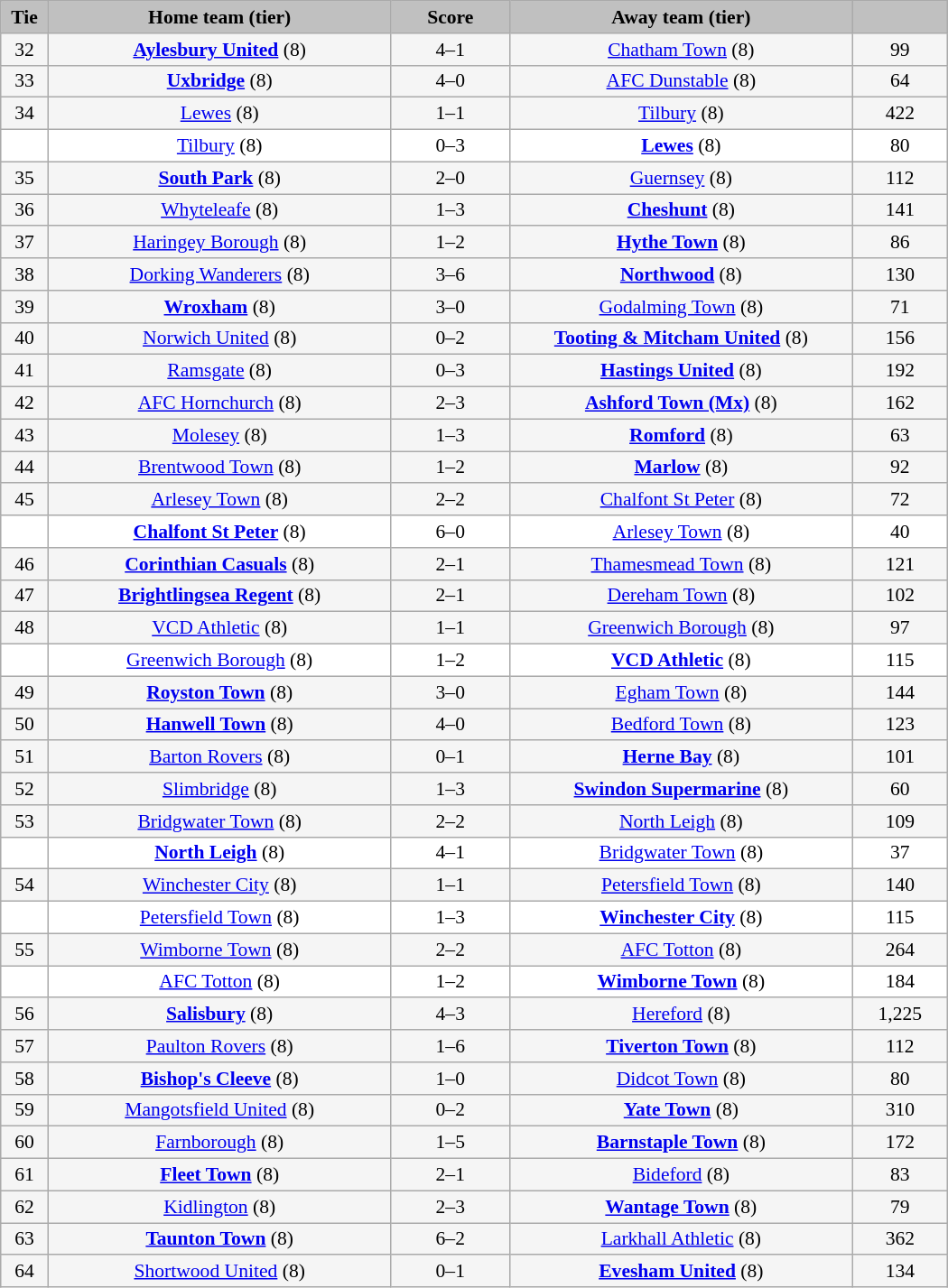<table class="wikitable" style="width: 700px; background:WhiteSmoke; text-align:center; font-size:90%">
<tr>
<td scope="col" style="width:  5.00%; background:silver;"><strong>Tie</strong></td>
<td scope="col" style="width: 36.25%; background:silver;"><strong>Home team (tier)</strong></td>
<td scope="col" style="width: 12.50%; background:silver;"><strong>Score</strong></td>
<td scope="col" style="width: 36.25%; background:silver;"><strong>Away team (tier)</strong></td>
<td scope="col" style="width: 10.00%; background:silver;"><strong></strong></td>
</tr>
<tr>
<td>32</td>
<td><strong><a href='#'>Aylesbury United</a></strong> (8)</td>
<td>4–1</td>
<td><a href='#'>Chatham Town</a> (8)</td>
<td>99</td>
</tr>
<tr>
<td>33</td>
<td><strong><a href='#'>Uxbridge</a></strong> (8)</td>
<td>4–0</td>
<td><a href='#'>AFC Dunstable</a> (8)</td>
<td>64</td>
</tr>
<tr>
<td>34</td>
<td><a href='#'>Lewes</a> (8)</td>
<td>1–1</td>
<td><a href='#'>Tilbury</a> (8)</td>
<td>422</td>
</tr>
<tr style="background:white;">
<td><em></em></td>
<td><a href='#'>Tilbury</a> (8)</td>
<td>0–3</td>
<td><strong><a href='#'>Lewes</a></strong> (8)</td>
<td>80</td>
</tr>
<tr>
<td>35</td>
<td><strong><a href='#'>South Park</a></strong> (8)</td>
<td>2–0</td>
<td><a href='#'>Guernsey</a> (8)</td>
<td>112</td>
</tr>
<tr>
<td>36</td>
<td><a href='#'>Whyteleafe</a> (8)</td>
<td>1–3</td>
<td><strong><a href='#'>Cheshunt</a></strong> (8)</td>
<td>141</td>
</tr>
<tr>
<td>37</td>
<td><a href='#'>Haringey Borough</a> (8)</td>
<td>1–2</td>
<td><strong><a href='#'>Hythe Town</a></strong> (8)</td>
<td>86</td>
</tr>
<tr>
<td>38</td>
<td><a href='#'>Dorking Wanderers</a> (8)</td>
<td>3–6</td>
<td><strong><a href='#'>Northwood</a></strong> (8)</td>
<td>130</td>
</tr>
<tr>
<td>39</td>
<td><strong><a href='#'>Wroxham</a></strong> (8)</td>
<td>3–0</td>
<td><a href='#'>Godalming Town</a> (8)</td>
<td>71</td>
</tr>
<tr>
<td>40</td>
<td><a href='#'>Norwich United</a> (8)</td>
<td>0–2</td>
<td><strong><a href='#'>Tooting & Mitcham United</a></strong> (8)</td>
<td>156</td>
</tr>
<tr>
<td>41</td>
<td><a href='#'>Ramsgate</a> (8)</td>
<td>0–3</td>
<td><strong><a href='#'>Hastings United</a></strong> (8)</td>
<td>192</td>
</tr>
<tr>
<td>42</td>
<td><a href='#'>AFC Hornchurch</a> (8)</td>
<td>2–3</td>
<td><strong><a href='#'>Ashford Town (Mx)</a></strong> (8)</td>
<td>162</td>
</tr>
<tr>
<td>43</td>
<td><a href='#'>Molesey</a> (8)</td>
<td>1–3</td>
<td><strong><a href='#'>Romford</a></strong> (8)</td>
<td>63</td>
</tr>
<tr>
<td>44</td>
<td><a href='#'>Brentwood Town</a> (8)</td>
<td>1–2</td>
<td><strong><a href='#'>Marlow</a></strong> (8)</td>
<td>92</td>
</tr>
<tr>
<td>45</td>
<td><a href='#'>Arlesey Town</a> (8)</td>
<td>2–2</td>
<td><a href='#'>Chalfont St Peter</a> (8)</td>
<td>72</td>
</tr>
<tr style="background:white;">
<td><em></em></td>
<td><strong><a href='#'>Chalfont St Peter</a></strong> (8)</td>
<td>6–0</td>
<td><a href='#'>Arlesey Town</a> (8)</td>
<td>40</td>
</tr>
<tr>
<td>46</td>
<td><strong><a href='#'>Corinthian Casuals</a></strong> (8)</td>
<td>2–1</td>
<td><a href='#'>Thamesmead Town</a> (8)</td>
<td>121</td>
</tr>
<tr>
<td>47</td>
<td><strong><a href='#'>Brightlingsea Regent</a></strong> (8)</td>
<td>2–1</td>
<td><a href='#'>Dereham Town</a> (8)</td>
<td>102</td>
</tr>
<tr>
<td>48</td>
<td><a href='#'>VCD Athletic</a> (8)</td>
<td>1–1</td>
<td><a href='#'>Greenwich Borough</a> (8)</td>
<td>97</td>
</tr>
<tr style="background:white;">
<td><em></em></td>
<td><a href='#'>Greenwich Borough</a> (8)</td>
<td>1–2</td>
<td><strong><a href='#'>VCD Athletic</a></strong> (8)</td>
<td>115</td>
</tr>
<tr>
<td>49</td>
<td><strong><a href='#'>Royston Town</a></strong> (8)</td>
<td>3–0</td>
<td><a href='#'>Egham Town</a> (8)</td>
<td>144</td>
</tr>
<tr>
<td>50</td>
<td><strong><a href='#'>Hanwell Town</a></strong> (8)</td>
<td>4–0</td>
<td><a href='#'>Bedford Town</a> (8)</td>
<td>123</td>
</tr>
<tr>
<td>51</td>
<td><a href='#'>Barton Rovers</a> (8)</td>
<td>0–1</td>
<td><strong><a href='#'>Herne Bay</a></strong> (8)</td>
<td>101</td>
</tr>
<tr>
<td>52</td>
<td><a href='#'>Slimbridge</a> (8)</td>
<td>1–3</td>
<td><strong><a href='#'>Swindon Supermarine</a></strong> (8)</td>
<td>60</td>
</tr>
<tr>
<td>53</td>
<td><a href='#'>Bridgwater Town</a> (8)</td>
<td>2–2</td>
<td><a href='#'>North Leigh</a> (8)</td>
<td>109</td>
</tr>
<tr style="background:white;">
<td><em></em></td>
<td><strong><a href='#'>North Leigh</a></strong> (8)</td>
<td>4–1</td>
<td><a href='#'>Bridgwater Town</a> (8)</td>
<td>37</td>
</tr>
<tr>
<td>54</td>
<td><a href='#'>Winchester City</a> (8)</td>
<td>1–1</td>
<td><a href='#'>Petersfield Town</a> (8)</td>
<td>140</td>
</tr>
<tr style="background:white;">
<td><em></em></td>
<td><a href='#'>Petersfield Town</a> (8)</td>
<td>1–3 </td>
<td><strong><a href='#'>Winchester City</a></strong> (8)</td>
<td>115</td>
</tr>
<tr>
<td>55</td>
<td><a href='#'>Wimborne Town</a> (8)</td>
<td>2–2</td>
<td><a href='#'>AFC Totton</a> (8)</td>
<td>264</td>
</tr>
<tr style="background:white;">
<td><em></em></td>
<td><a href='#'>AFC Totton</a> (8)</td>
<td>1–2</td>
<td><strong><a href='#'>Wimborne Town</a></strong> (8)</td>
<td>184</td>
</tr>
<tr>
<td>56</td>
<td><strong><a href='#'>Salisbury</a></strong> (8)</td>
<td>4–3</td>
<td><a href='#'>Hereford</a> (8)</td>
<td>1,225</td>
</tr>
<tr>
<td>57</td>
<td><a href='#'>Paulton Rovers</a> (8)</td>
<td>1–6</td>
<td><strong><a href='#'>Tiverton Town</a></strong> (8)</td>
<td>112</td>
</tr>
<tr>
<td>58</td>
<td><strong><a href='#'>Bishop's Cleeve</a></strong> (8)</td>
<td>1–0</td>
<td><a href='#'>Didcot Town</a> (8)</td>
<td>80</td>
</tr>
<tr>
<td>59</td>
<td><a href='#'>Mangotsfield United</a> (8)</td>
<td>0–2</td>
<td><strong><a href='#'>Yate Town</a></strong> (8)</td>
<td>310</td>
</tr>
<tr>
<td>60</td>
<td><a href='#'>Farnborough</a> (8)</td>
<td>1–5</td>
<td><strong><a href='#'>Barnstaple Town</a></strong> (8)</td>
<td>172</td>
</tr>
<tr>
<td>61</td>
<td><strong><a href='#'>Fleet Town</a></strong> (8)</td>
<td>2–1</td>
<td><a href='#'>Bideford</a> (8)</td>
<td>83</td>
</tr>
<tr>
<td>62</td>
<td><a href='#'>Kidlington</a> (8)</td>
<td>2–3</td>
<td><strong><a href='#'>Wantage Town</a></strong> (8)</td>
<td>79</td>
</tr>
<tr>
<td>63</td>
<td><strong><a href='#'>Taunton Town</a></strong> (8)</td>
<td>6–2</td>
<td><a href='#'>Larkhall Athletic</a> (8)</td>
<td>362</td>
</tr>
<tr>
<td>64</td>
<td><a href='#'>Shortwood United</a> (8)</td>
<td>0–1</td>
<td><strong><a href='#'>Evesham United</a></strong> (8)</td>
<td>134</td>
</tr>
</table>
